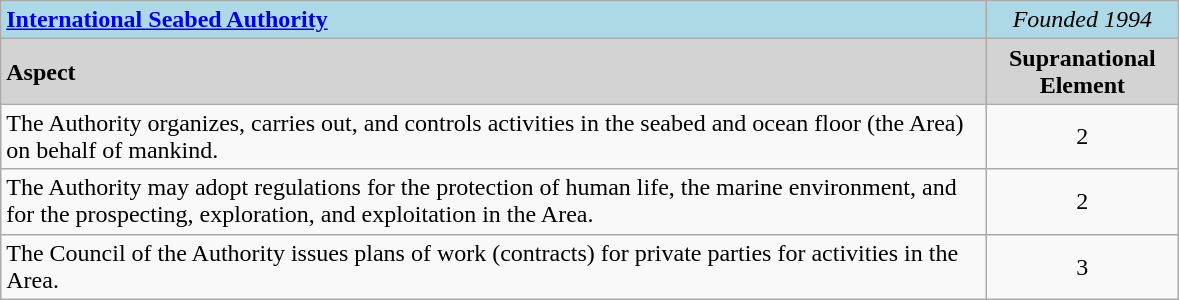<table class="wikitable">
<tr>
<td style="background:lightblue"  align="left" width="650px"><strong><a href='#'>International Seabed Authority</a></strong></td>
<td style="background:lightblue"  align="center" width="120px"><em>Founded 1994</em></td>
</tr>
<tr>
<td style="background:lightgrey"><strong>Aspect</strong></td>
<td style="background:lightgrey" align="center" width="120px"><strong>Supranational Element</strong></td>
</tr>
<tr>
<td>The Authority organizes, carries out, and controls activities in the seabed and ocean floor (the Area) on behalf of mankind.</td>
<td align="center" width="120px">2</td>
</tr>
<tr>
<td>The Authority may adopt regulations for the protection of human life, the marine environment, and for the prospecting, exploration, and exploitation in the Area.</td>
<td align="center" width="120px">2</td>
</tr>
<tr>
<td>The Council of the Authority issues plans of work (contracts) for private parties for activities in the Area.</td>
<td align="center" width="120px">3</td>
</tr>
</table>
